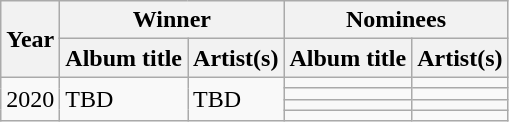<table class="wikitable sortable">
<tr>
<th rowspan="2">Year</th>
<th colspan="2">Winner</th>
<th colspan="2">Nominees</th>
</tr>
<tr>
<th>Album title</th>
<th>Artist(s)</th>
<th>Album title</th>
<th>Artist(s)</th>
</tr>
<tr>
<td rowspan="4" align="center">2020</td>
<td rowspan="4">TBD</td>
<td rowspan="4">TBD</td>
<td></td>
<td></td>
</tr>
<tr>
<td></td>
<td></td>
</tr>
<tr>
<td></td>
<td></td>
</tr>
<tr>
<td></td>
<td></td>
</tr>
</table>
